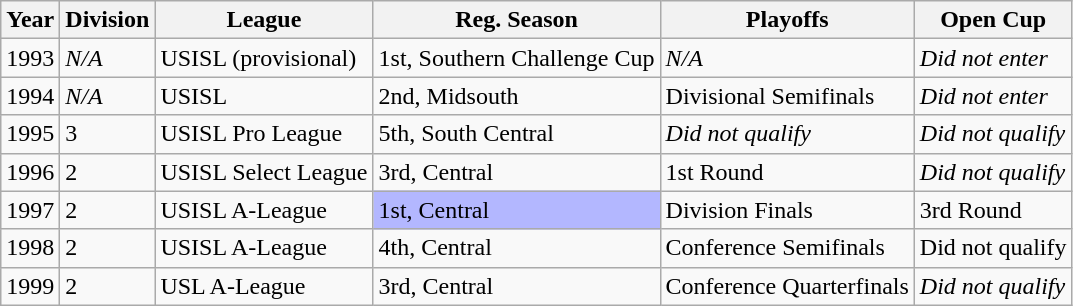<table class="wikitable">
<tr>
<th>Year</th>
<th>Division</th>
<th>League</th>
<th>Reg. Season</th>
<th>Playoffs</th>
<th>Open Cup</th>
</tr>
<tr>
<td>1993</td>
<td><em>N/A</em></td>
<td>USISL (provisional)</td>
<td>1st, Southern Challenge Cup</td>
<td><em>N/A</em></td>
<td><em>Did not enter</em></td>
</tr>
<tr>
<td>1994</td>
<td><em>N/A</em></td>
<td>USISL</td>
<td>2nd, Midsouth</td>
<td>Divisional Semifinals</td>
<td><em>Did not enter</em></td>
</tr>
<tr>
<td>1995</td>
<td>3</td>
<td>USISL Pro League</td>
<td>5th, South Central</td>
<td><em>Did not qualify</em></td>
<td><em>Did not qualify</em></td>
</tr>
<tr>
<td>1996</td>
<td>2</td>
<td>USISL Select League</td>
<td>3rd, Central</td>
<td>1st Round</td>
<td><em>Did not qualify</em></td>
</tr>
<tr>
<td>1997</td>
<td>2</td>
<td>USISL A-League</td>
<td style="background:#b3b7ff;">1st, Central</td>
<td>Division Finals</td>
<td>3rd Round</td>
</tr>
<tr>
<td>1998</td>
<td>2</td>
<td>USISL A-League</td>
<td>4th, Central</td>
<td>Conference Semifinals</td>
<td>Did not qualify</td>
</tr>
<tr>
<td>1999</td>
<td>2</td>
<td>USL A-League</td>
<td>3rd, Central</td>
<td>Conference Quarterfinals</td>
<td><em>Did not qualify</em></td>
</tr>
</table>
